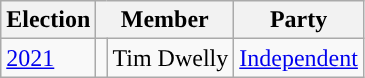<table class="wikitable">
<tr>
<th>Election</th>
<th colspan="2">Member</th>
<th>Party</th>
</tr>
<tr>
<td><a href='#'>2021</a></td>
<td rowspan="1" style="background-color: "></td>
<td rowspan="1">Tim Dwelly</td>
<td rowspan="1"><a href='#'>Independent</a></td>
</tr>
</table>
